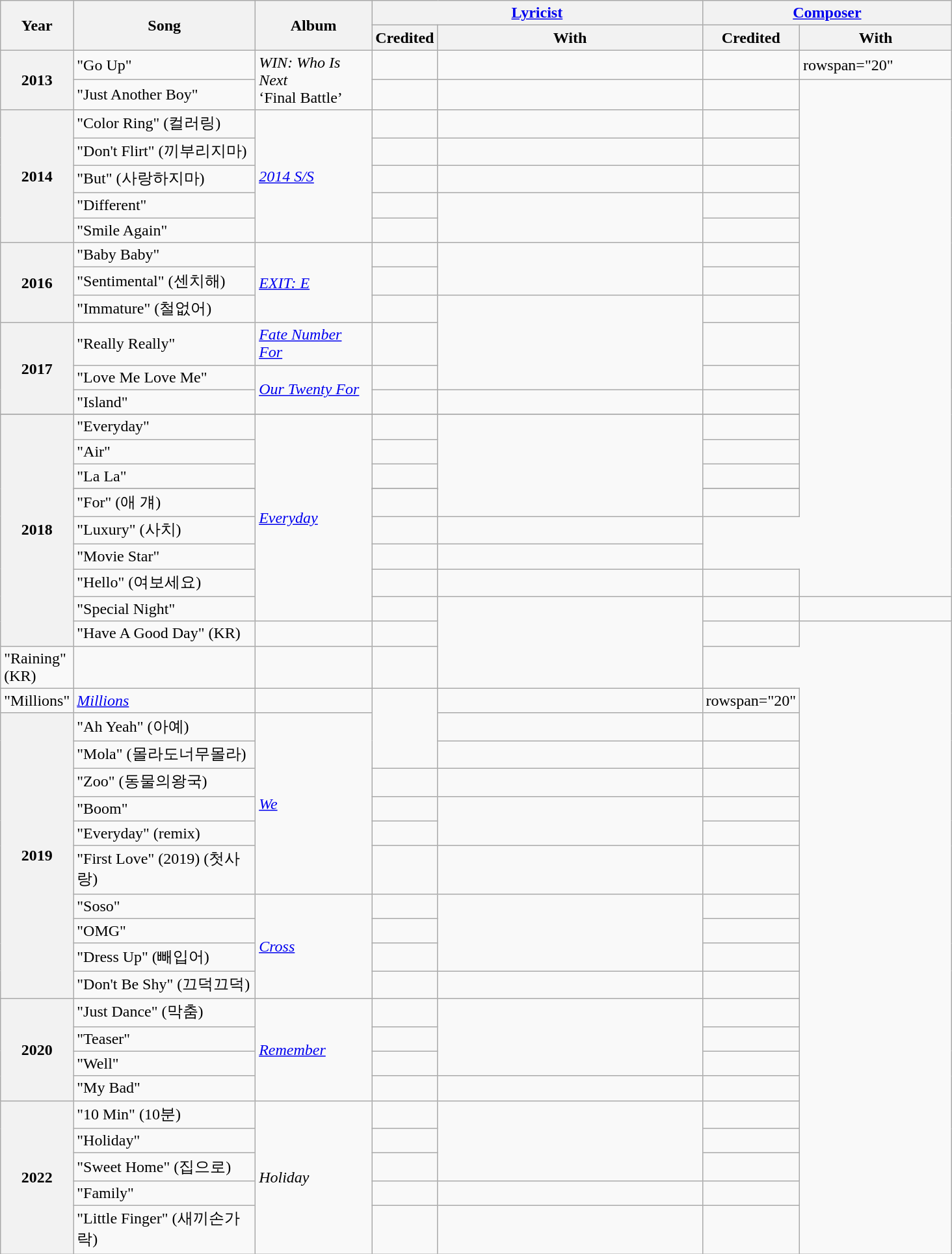<table class="wikitable sortable plainrowheaders">
<tr>
<th rowspan="2" style="width:2em;">Year</th>
<th rowspan="2" style="width:11.2em;">Song</th>
<th rowspan="2" style="width:7em;">Album</th>
<th colspan="2"><a href='#'>Lyricist</a></th>
<th colspan="2"><a href='#'>Composer</a></th>
</tr>
<tr>
<th>Credited</th>
<th style="width:16.5em;">With</th>
<th>Credited</th>
<th style="width:9.3em;">With</th>
</tr>
<tr>
<th scope="row" rowspan="2">2013</th>
<td>"Go Up"</td>
<td rowspan="2"><em>WIN: Who Is Next</em><br>‘Final Battle’</td>
<td></td>
<td style="text-align:center"></td>
<td></td>
<td>rowspan="20" </td>
</tr>
<tr>
<td>"Just Another Boy"</td>
<td></td>
<td style="text-align:center"></td>
<td></td>
</tr>
<tr>
<th scope="row" rowspan="5">2014</th>
<td>"Color Ring" (컬러링)</td>
<td rowspan="5"><em><a href='#'>2014 S/S</a></em></td>
<td></td>
<td style="text-align:center"></td>
<td></td>
</tr>
<tr>
<td>"Don't Flirt" (끼부리지마)</td>
<td></td>
<td style="text-align:center"></td>
<td></td>
</tr>
<tr>
<td>"But" (사랑하지마)</td>
<td></td>
<td style="text-align:center"></td>
<td></td>
</tr>
<tr>
<td>"Different"</td>
<td></td>
<td style="text-align:center" rowspan="2"></td>
<td></td>
</tr>
<tr>
<td>"Smile Again"</td>
<td></td>
<td></td>
</tr>
<tr>
<th scope="row" rowspan="3">2016</th>
<td>"Baby Baby"</td>
<td rowspan="3"><a href='#'><em>EXIT: E</em></a></td>
<td></td>
<td style="text-align:center" rowspan="2"></td>
<td></td>
</tr>
<tr>
<td>"Sentimental" (센치해)</td>
<td></td>
<td></td>
</tr>
<tr>
<td>"Immature" (철없어)</td>
<td></td>
<td style="text-align:center" rowspan="3"></td>
<td></td>
</tr>
<tr>
<th scope="row" rowspan="3">2017</th>
<td>"Really Really"</td>
<td><em><a href='#'>Fate Number For</a></em></td>
<td></td>
<td></td>
</tr>
<tr>
<td>"Love Me Love Me"</td>
<td rowspan="2"><em><a href='#'>Our Twenty For</a></em></td>
<td></td>
<td></td>
</tr>
<tr>
<td>"Island"</td>
<td></td>
<td style="text-align:center"></td>
<td></td>
</tr>
<tr>
</tr>
<tr>
<th scope="row" rowspan="11">2018</th>
<td>"Everyday"</td>
<td rowspan="10"><em><a href='#'>Everyday</a></em></td>
<td></td>
<td style="text-align:center" rowspan="6"></td>
<td></td>
</tr>
<tr>
<td>"Air"</td>
<td></td>
<td></td>
</tr>
<tr>
<td>"La La"</td>
<td></td>
<td></td>
</tr>
<tr>
</tr>
<tr>
</tr>
<tr>
<td>"For" (애 걔)</td>
<td></td>
<td></td>
</tr>
<tr>
<td>"Luxury" (사치)</td>
<td></td>
<td></td>
</tr>
<tr>
<td>"Movie Star"</td>
<td></td>
<td></td>
</tr>
<tr>
<td>"Hello" (여보세요)</td>
<td></td>
<td style="text-align:center"></td>
<td></td>
</tr>
<tr>
<td>"Special Night"</td>
<td></td>
<td style="text-align:center" rowspan="3"></td>
<td></td>
<td style="text-align:center"></td>
</tr>
<tr>
<td>"Have A Good Day" (KR)</td>
<td></td>
<td></td>
<td></td>
</tr>
<tr>
<td>"Raining" (KR)</td>
<td></td>
<td></td>
<td style="text-align:center"></td>
</tr>
<tr>
<td>"Millions"</td>
<td><em><a href='#'>Millions</a></em></td>
<td></td>
<td style="text-align:center" rowspan="3"></td>
<td></td>
<td>rowspan="20" </td>
</tr>
<tr>
<th scope="row" rowspan="10">2019</th>
<td>"Ah Yeah" (아예)</td>
<td rowspan="6"><em><a href='#'>We</a></em></td>
<td></td>
<td></td>
</tr>
<tr>
<td>"Mola" (몰라도너무몰라)</td>
<td></td>
<td></td>
</tr>
<tr>
<td>"Zoo" (동물의왕국)</td>
<td></td>
<td style="text-align:center"></td>
<td></td>
</tr>
<tr>
<td>"Boom"</td>
<td></td>
<td style="text-align:center" rowspan="2"></td>
<td></td>
</tr>
<tr>
<td>"Everyday" (remix)</td>
<td></td>
<td></td>
</tr>
<tr>
<td>"First Love" (2019) (첫사랑)</td>
<td></td>
<td style="text-align:center"></td>
<td></td>
</tr>
<tr>
<td>"Soso"</td>
<td rowspan="4"><em><a href='#'>Cross</a></em></td>
<td></td>
<td style="text-align:center" rowspan="3"></td>
<td></td>
</tr>
<tr>
<td>"OMG"</td>
<td></td>
<td></td>
</tr>
<tr>
<td>"Dress Up" (빼입어)</td>
<td></td>
<td></td>
</tr>
<tr>
<td>"Don't Be Shy" (끄덕끄덕)</td>
<td></td>
<td style="text-align:center"></td>
<td></td>
</tr>
<tr>
<th scope="row" rowspan="4">2020</th>
<td>"Just Dance" (막춤)</td>
<td rowspan="4"><em><a href='#'>Remember</a></em></td>
<td></td>
<td style="text-align:center" rowspan="3"></td>
<td></td>
</tr>
<tr>
<td>"Teaser"</td>
<td></td>
<td></td>
</tr>
<tr>
<td>"Well"</td>
<td></td>
<td></td>
</tr>
<tr>
<td>"My Bad"</td>
<td></td>
<td style="text-align:center"></td>
<td></td>
</tr>
<tr>
<th scope="row" rowspan="5">2022</th>
<td>"10 Min" (10분)</td>
<td rowspan="5"><em>Holiday</em></td>
<td></td>
<td style="text-align:center" rowspan="3"></td>
<td></td>
</tr>
<tr>
<td>"Holiday"</td>
<td></td>
<td></td>
</tr>
<tr>
<td>"Sweet Home" (집으로)</td>
<td></td>
<td></td>
</tr>
<tr>
<td>"Family"</td>
<td></td>
<td style="text-align:center"></td>
<td></td>
</tr>
<tr>
<td>"Little Finger" (새끼손가락)</td>
<td></td>
<td style="text-align:center" rowspan="3"></td>
<td></td>
</tr>
</table>
